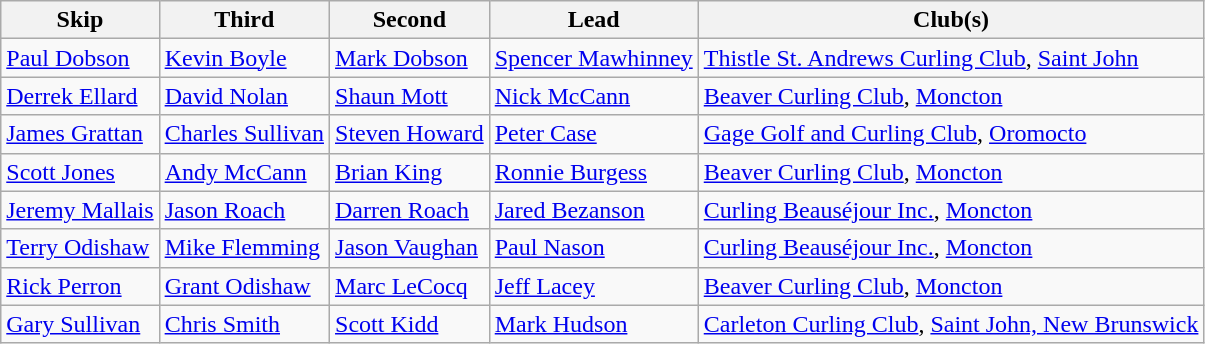<table class="wikitable" border="1">
<tr>
<th>Skip</th>
<th>Third</th>
<th>Second</th>
<th>Lead</th>
<th>Club(s)</th>
</tr>
<tr>
<td><a href='#'>Paul Dobson</a></td>
<td><a href='#'>Kevin Boyle</a></td>
<td><a href='#'>Mark Dobson</a></td>
<td><a href='#'>Spencer Mawhinney</a></td>
<td><a href='#'>Thistle St. Andrews Curling Club</a>, <a href='#'>Saint John</a></td>
</tr>
<tr>
<td><a href='#'>Derrek Ellard</a></td>
<td><a href='#'>David Nolan</a></td>
<td><a href='#'>Shaun Mott</a></td>
<td><a href='#'>Nick McCann</a></td>
<td><a href='#'>Beaver Curling Club</a>, <a href='#'>Moncton</a></td>
</tr>
<tr>
<td><a href='#'>James Grattan</a></td>
<td><a href='#'>Charles Sullivan</a></td>
<td><a href='#'>Steven Howard</a></td>
<td><a href='#'>Peter Case</a></td>
<td><a href='#'>Gage Golf and Curling Club</a>, <a href='#'>Oromocto</a></td>
</tr>
<tr>
<td><a href='#'>Scott Jones</a></td>
<td><a href='#'>Andy McCann</a></td>
<td><a href='#'>Brian King</a></td>
<td><a href='#'>Ronnie Burgess</a></td>
<td><a href='#'>Beaver Curling Club</a>, <a href='#'>Moncton</a></td>
</tr>
<tr>
<td><a href='#'>Jeremy Mallais</a></td>
<td><a href='#'>Jason Roach</a></td>
<td><a href='#'>Darren Roach</a></td>
<td><a href='#'>Jared Bezanson</a></td>
<td><a href='#'>Curling Beauséjour Inc.</a>, <a href='#'>Moncton</a></td>
</tr>
<tr>
<td><a href='#'>Terry Odishaw</a></td>
<td><a href='#'>Mike Flemming</a></td>
<td><a href='#'>Jason Vaughan</a></td>
<td><a href='#'>Paul Nason</a></td>
<td><a href='#'>Curling Beauséjour Inc.</a>, <a href='#'>Moncton</a></td>
</tr>
<tr>
<td><a href='#'>Rick Perron</a></td>
<td><a href='#'>Grant Odishaw</a></td>
<td><a href='#'>Marc LeCocq</a></td>
<td><a href='#'>Jeff Lacey</a></td>
<td><a href='#'>Beaver Curling Club</a>, <a href='#'>Moncton</a></td>
</tr>
<tr>
<td><a href='#'>Gary Sullivan</a></td>
<td><a href='#'>Chris Smith</a></td>
<td><a href='#'>Scott Kidd</a></td>
<td><a href='#'>Mark Hudson</a></td>
<td><a href='#'>Carleton Curling Club</a>, <a href='#'>Saint John, New Brunswick</a></td>
</tr>
</table>
